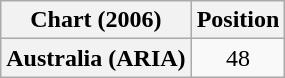<table class="wikitable plainrowheaders" style="text-align:center">
<tr>
<th>Chart (2006)</th>
<th>Position</th>
</tr>
<tr>
<th scope="row">Australia (ARIA)</th>
<td>48</td>
</tr>
</table>
